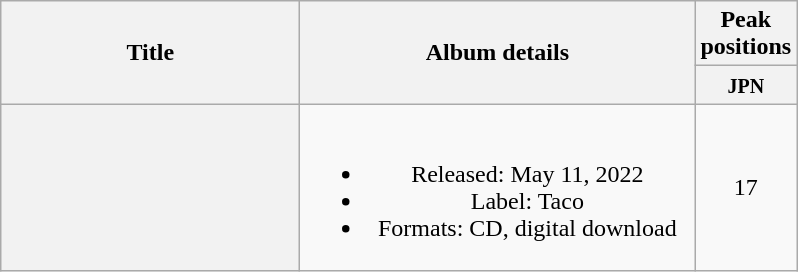<table class="wikitable plainrowheaders" style="text-align:center;">
<tr>
<th rowspan="2" style="width:12em;">Title</th>
<th rowspan="2" style="width:16em;">Album details</th>
<th colspan="1">Peak positions</th>
</tr>
<tr>
<th style="width:2.5em;"><small>JPN</small><br></th>
</tr>
<tr>
<th scope="row"></th>
<td><br><ul><li>Released: May 11, 2022</li><li>Label: Taco</li><li>Formats: CD, digital download</li></ul></td>
<td>17</td>
</tr>
</table>
